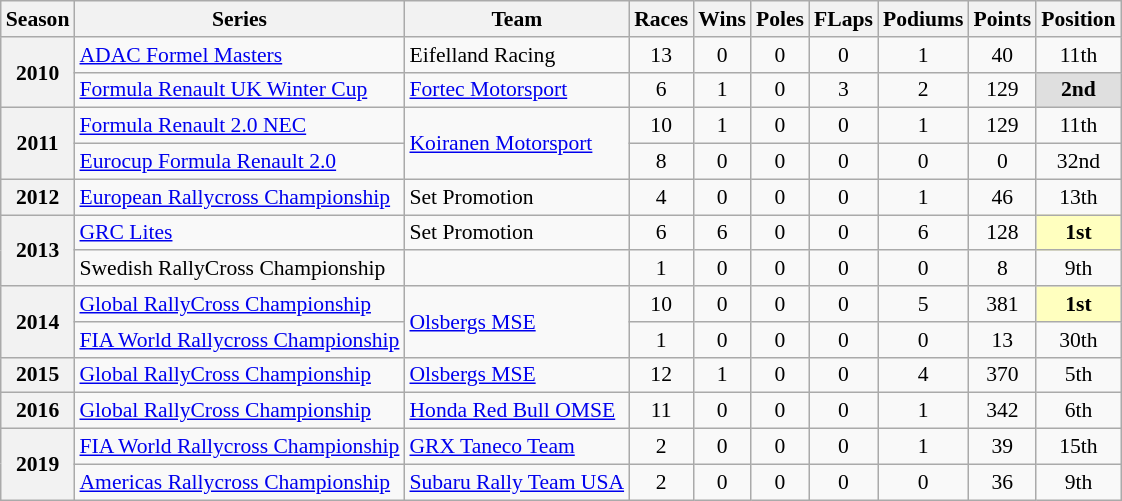<table class="wikitable" style="font-size: 90%; text-align:center">
<tr>
<th>Season</th>
<th>Series</th>
<th>Team</th>
<th>Races</th>
<th>Wins</th>
<th>Poles</th>
<th>FLaps</th>
<th>Podiums</th>
<th>Points</th>
<th>Position</th>
</tr>
<tr>
<th rowspan=2>2010</th>
<td align=left><a href='#'>ADAC Formel Masters</a></td>
<td align=left>Eifelland Racing</td>
<td>13</td>
<td>0</td>
<td>0</td>
<td>0</td>
<td>1</td>
<td>40</td>
<td>11th</td>
</tr>
<tr>
<td align=left><a href='#'>Formula Renault UK Winter Cup</a></td>
<td align=left><a href='#'>Fortec Motorsport</a></td>
<td>6</td>
<td>1</td>
<td>0</td>
<td>3</td>
<td>2</td>
<td>129</td>
<td style="background:#DFDFDF;"><strong>2nd</strong></td>
</tr>
<tr>
<th rowspan=2>2011</th>
<td align=left><a href='#'>Formula Renault 2.0 NEC</a></td>
<td rowspan=2 align=left><a href='#'>Koiranen Motorsport</a></td>
<td>10</td>
<td>1</td>
<td>0</td>
<td>0</td>
<td>1</td>
<td>129</td>
<td>11th</td>
</tr>
<tr>
<td align=left><a href='#'>Eurocup Formula Renault 2.0</a></td>
<td>8</td>
<td>0</td>
<td>0</td>
<td>0</td>
<td>0</td>
<td>0</td>
<td>32nd</td>
</tr>
<tr>
<th>2012</th>
<td align=left><a href='#'>European Rallycross Championship</a></td>
<td align=left>Set Promotion</td>
<td>4</td>
<td>0</td>
<td>0</td>
<td>0</td>
<td>1</td>
<td>46</td>
<td>13th</td>
</tr>
<tr>
<th rowspan=2>2013</th>
<td align=left><a href='#'>GRC Lites</a></td>
<td align=left>Set Promotion</td>
<td>6</td>
<td>6</td>
<td>0</td>
<td>0</td>
<td>6</td>
<td>128</td>
<td style="background:#FFFFBF;"><strong>1st</strong></td>
</tr>
<tr>
<td align=left>Swedish RallyCross Championship</td>
<td align=left></td>
<td>1</td>
<td>0</td>
<td>0</td>
<td>0</td>
<td>0</td>
<td>8</td>
<td>9th</td>
</tr>
<tr>
<th rowspan=2>2014</th>
<td align=left><a href='#'>Global RallyCross Championship</a></td>
<td rowspan=2 align=left><a href='#'>Olsbergs MSE</a></td>
<td>10</td>
<td>0</td>
<td>0</td>
<td>0</td>
<td>5</td>
<td>381</td>
<td style="background:#FFFFBF;"><strong>1st</strong></td>
</tr>
<tr>
<td align=left><a href='#'>FIA World Rallycross Championship</a></td>
<td>1</td>
<td>0</td>
<td>0</td>
<td>0</td>
<td>0</td>
<td>13</td>
<td>30th</td>
</tr>
<tr>
<th>2015</th>
<td align=left><a href='#'>Global RallyCross Championship</a></td>
<td align=left><a href='#'>Olsbergs MSE</a></td>
<td>12</td>
<td>1</td>
<td>0</td>
<td>0</td>
<td>4</td>
<td>370</td>
<td>5th</td>
</tr>
<tr>
<th>2016</th>
<td align=left><a href='#'>Global RallyCross Championship</a></td>
<td align=left><a href='#'>Honda Red Bull OMSE</a></td>
<td>11</td>
<td>0</td>
<td>0</td>
<td>0</td>
<td>1</td>
<td>342</td>
<td>6th</td>
</tr>
<tr>
<th rowspan=2>2019</th>
<td align=left><a href='#'>FIA World Rallycross Championship</a></td>
<td align=left><a href='#'>GRX Taneco Team</a></td>
<td>2</td>
<td>0</td>
<td>0</td>
<td>0</td>
<td>1</td>
<td>39</td>
<td>15th</td>
</tr>
<tr>
<td align=left><a href='#'>Americas Rallycross Championship</a></td>
<td align=left><a href='#'>Subaru Rally Team USA</a></td>
<td>2</td>
<td>0</td>
<td>0</td>
<td>0</td>
<td>0</td>
<td>36</td>
<td>9th</td>
</tr>
</table>
